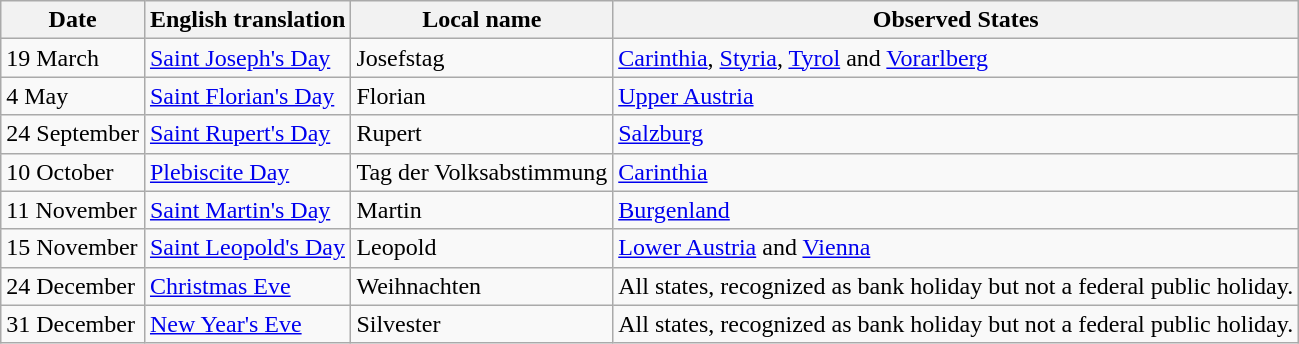<table class="wikitable sortable">
<tr>
<th>Date</th>
<th>English translation</th>
<th>Local name</th>
<th>Observed States</th>
</tr>
<tr>
<td>19 March</td>
<td><a href='#'>Saint Joseph's Day</a></td>
<td>Josefstag</td>
<td><a href='#'>Carinthia</a>, <a href='#'>Styria</a>, <a href='#'>Tyrol</a> and <a href='#'>Vorarlberg</a></td>
</tr>
<tr>
<td>4 May</td>
<td><a href='#'>Saint Florian's Day</a></td>
<td>Florian</td>
<td><a href='#'>Upper Austria</a></td>
</tr>
<tr>
<td>24 September</td>
<td><a href='#'>Saint Rupert's Day</a></td>
<td>Rupert</td>
<td><a href='#'>Salzburg</a></td>
</tr>
<tr>
<td>10 October</td>
<td><a href='#'>Plebiscite Day</a></td>
<td>Tag der Volksabstimmung</td>
<td><a href='#'>Carinthia</a></td>
</tr>
<tr>
<td>11 November</td>
<td><a href='#'>Saint Martin's Day</a></td>
<td>Martin</td>
<td><a href='#'>Burgenland</a></td>
</tr>
<tr>
<td>15 November</td>
<td><a href='#'>Saint Leopold's Day</a></td>
<td>Leopold</td>
<td><a href='#'>Lower Austria</a> and <a href='#'>Vienna</a></td>
</tr>
<tr>
<td>24 December</td>
<td><a href='#'>Christmas Eve</a></td>
<td>Weihnachten</td>
<td>All states, recognized as bank holiday but not a federal public holiday.</td>
</tr>
<tr>
<td>31 December</td>
<td><a href='#'>New Year's Eve</a></td>
<td Saint Sylvester's Day>Silvester</td>
<td>All states, recognized as bank holiday but not a federal public holiday.</td>
</tr>
</table>
